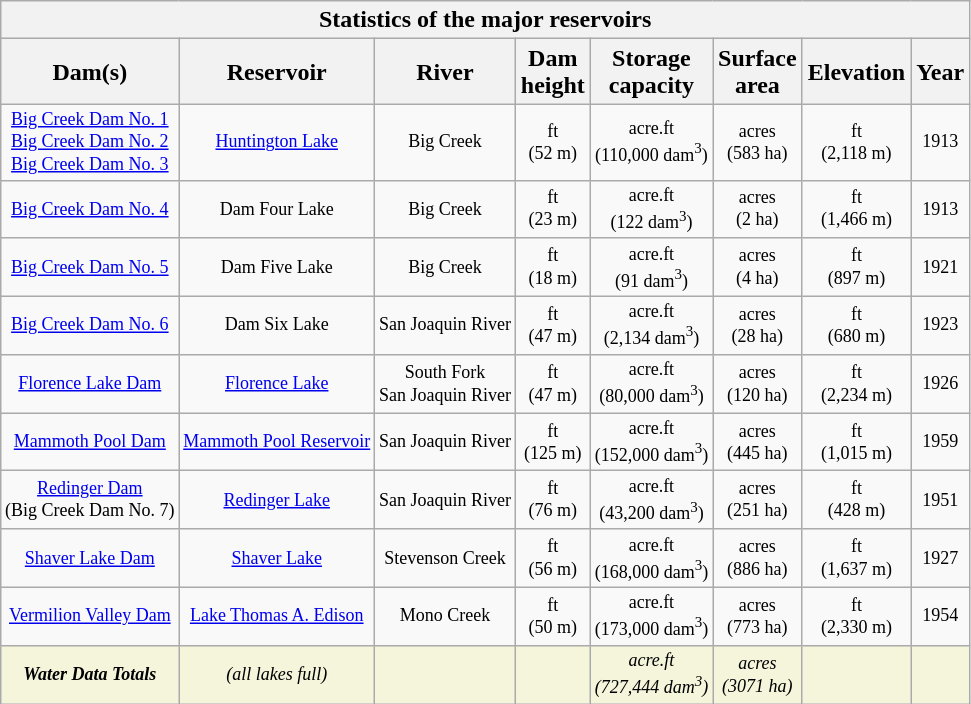<table class="wikitable sortable" border="1">
<tr>
<th colspan="9">Statistics of the major reservoirs</th>
</tr>
<tr>
<th>Dam(s)</th>
<th>Reservoir</th>
<th>River</th>
<th>Dam<br>height</th>
<th>Storage<br>capacity</th>
<th>Surface<br>area</th>
<th>Elevation</th>
<th>Year</th>
</tr>
<tr style="font-size:9pt; text-align:center;">
<td><a href='#'>Big Creek Dam No. 1</a><br><a href='#'>Big Creek Dam No. 2</a><br><a href='#'>Big Creek Dam No. 3</a></td>
<td><a href='#'>Huntington Lake</a></td>
<td>Big Creek</td>
<td> ft<br>(52 m)</td>
<td> acre.ft<br>(110,000 dam<sup>3</sup>)</td>
<td> acres<br>(583 ha)</td>
<td> ft<br>(2,118 m)</td>
<td>1913</td>
</tr>
<tr style="font-size:9pt; text-align:center;">
<td><a href='#'>Big Creek Dam No. 4</a></td>
<td>Dam Four Lake</td>
<td>Big Creek</td>
<td> ft<br>(23 m)</td>
<td> acre.ft<br>(122 dam<sup>3</sup>)</td>
<td> acres<br>(2 ha)</td>
<td> ft<br>(1,466 m)</td>
<td>1913</td>
</tr>
<tr style="font-size:9pt; text-align:center;">
<td><a href='#'>Big Creek Dam No. 5</a></td>
<td>Dam Five Lake</td>
<td>Big Creek</td>
<td> ft<br>(18 m)</td>
<td> acre.ft<br>(91 dam<sup>3</sup>)</td>
<td> acres<br>(4 ha)</td>
<td> ft<br>(897 m)</td>
<td>1921</td>
</tr>
<tr style="font-size:9pt; text-align:center;">
<td><a href='#'>Big Creek Dam No. 6</a></td>
<td>Dam Six Lake</td>
<td>San Joaquin River</td>
<td> ft<br>(47 m)</td>
<td> acre.ft<br>(2,134 dam<sup>3</sup>)</td>
<td> acres<br>(28 ha)</td>
<td> ft<br>(680 m)</td>
<td>1923</td>
</tr>
<tr style="font-size:9pt; text-align:center;">
<td><a href='#'>Florence Lake Dam</a></td>
<td><a href='#'>Florence Lake</a></td>
<td>South Fork<br>San Joaquin River</td>
<td> ft<br>(47 m)</td>
<td> acre.ft<br>(80,000 dam<sup>3</sup>)</td>
<td> acres<br>(120 ha)</td>
<td> ft<br>(2,234 m)</td>
<td>1926</td>
</tr>
<tr style="font-size:9pt; text-align:center;">
<td><a href='#'>Mammoth Pool Dam</a></td>
<td><a href='#'>Mammoth Pool Reservoir</a></td>
<td>San Joaquin River</td>
<td> ft<br>(125 m)</td>
<td> acre.ft<br>(152,000 dam<sup>3</sup>)</td>
<td> acres<br>(445 ha)</td>
<td> ft<br>(1,015 m)</td>
<td>1959</td>
</tr>
<tr style="font-size:9pt; text-align:center;">
<td><a href='#'>Redinger Dam</a><br>(Big Creek Dam No. 7)</td>
<td><a href='#'>Redinger Lake</a></td>
<td>San Joaquin River</td>
<td> ft<br>(76 m)</td>
<td> acre.ft<br>(43,200 dam<sup>3</sup>)</td>
<td> acres<br>(251 ha)</td>
<td> ft<br>(428 m)</td>
<td>1951</td>
</tr>
<tr style="font-size:9pt; text-align:center;">
<td><a href='#'>Shaver Lake Dam</a></td>
<td><a href='#'>Shaver Lake</a></td>
<td>Stevenson Creek</td>
<td> ft<br>(56 m)</td>
<td> acre.ft<br>(168,000 dam<sup>3</sup>)</td>
<td> acres<br>(886 ha)</td>
<td> ft<br>(1,637 m)</td>
<td>1927</td>
</tr>
<tr style="font-size:9pt; text-align:center;">
<td><a href='#'>Vermilion Valley Dam</a></td>
<td><a href='#'>Lake Thomas A. Edison</a></td>
<td>Mono Creek</td>
<td> ft<br>(50 m)</td>
<td> acre.ft<br>(173,000 dam<sup>3</sup>)</td>
<td> acres<br>(773 ha)</td>
<td> ft<br>(2,330 m)</td>
<td>1954</td>
</tr>
<tr style="font-size:9pt; text-align:center;">
<td bgcolor="#F5F5DC"><strong><em>Water Data Totals</em></strong></td>
<td bgcolor="#F5F5DC"><em>(all lakes full)</em></td>
<td bgcolor="#F5F5DC"></td>
<td bgcolor="#F5F5DC"></td>
<td bgcolor="#F5F5DC"><em> acre.ft<br>(727,444 dam<sup>3</sup>)</em></td>
<td bgcolor="#F5F5DC"><em> acres<br>(3071 ha)</em></td>
<td bgcolor="#F5F5DC"></td>
<td bgcolor="#F5F5DC"></td>
</tr>
</table>
